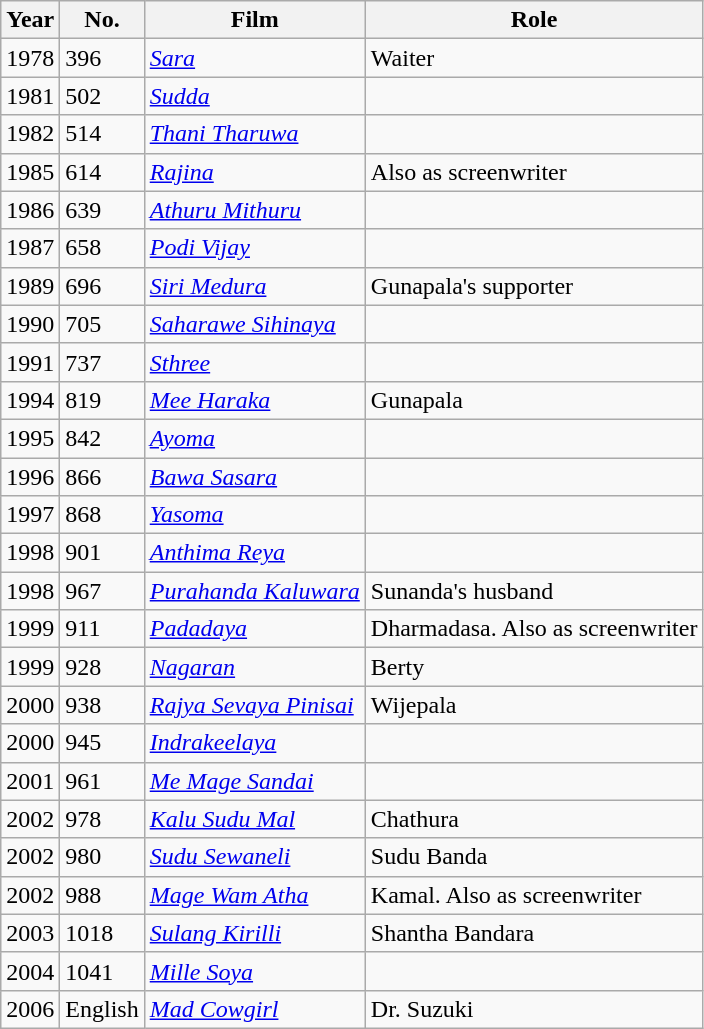<table class="wikitable">
<tr>
<th>Year</th>
<th>No.</th>
<th>Film</th>
<th>Role</th>
</tr>
<tr>
<td>1978</td>
<td>396</td>
<td><em><a href='#'>Sara</a></em></td>
<td>Waiter</td>
</tr>
<tr>
<td>1981</td>
<td>502</td>
<td><em><a href='#'>Sudda</a></em></td>
<td></td>
</tr>
<tr>
<td>1982</td>
<td>514</td>
<td><em><a href='#'>Thani Tharuwa</a></em></td>
<td></td>
</tr>
<tr>
<td>1985</td>
<td>614</td>
<td><em><a href='#'>Rajina</a></em></td>
<td>Also as screenwriter</td>
</tr>
<tr>
<td>1986</td>
<td>639</td>
<td><em><a href='#'>Athuru Mithuru</a></em></td>
<td></td>
</tr>
<tr>
<td>1987</td>
<td>658</td>
<td><em><a href='#'>Podi Vijay</a></em></td>
<td></td>
</tr>
<tr>
<td>1989</td>
<td>696</td>
<td><em><a href='#'>Siri Medura</a></em></td>
<td>Gunapala's supporter</td>
</tr>
<tr>
<td>1990</td>
<td>705</td>
<td><em><a href='#'>Saharawe Sihinaya</a></em></td>
<td></td>
</tr>
<tr>
<td>1991</td>
<td>737</td>
<td><em><a href='#'>Sthree</a></em></td>
<td></td>
</tr>
<tr>
<td>1994</td>
<td>819</td>
<td><em><a href='#'>Mee Haraka</a></em></td>
<td>Gunapala</td>
</tr>
<tr>
<td>1995</td>
<td>842</td>
<td><em><a href='#'>Ayoma</a></em></td>
<td></td>
</tr>
<tr>
<td>1996</td>
<td>866</td>
<td><em><a href='#'>Bawa Sasara</a></em></td>
<td></td>
</tr>
<tr>
<td>1997</td>
<td>868</td>
<td><em><a href='#'>Yasoma</a></em></td>
<td></td>
</tr>
<tr>
<td>1998</td>
<td>901</td>
<td><em><a href='#'>Anthima Reya</a></em></td>
<td></td>
</tr>
<tr>
<td>1998</td>
<td>967</td>
<td><em><a href='#'>Purahanda Kaluwara</a></em></td>
<td>Sunanda's husband</td>
</tr>
<tr>
<td>1999</td>
<td>911</td>
<td><em><a href='#'>Padadaya</a></em></td>
<td>Dharmadasa. Also as screenwriter</td>
</tr>
<tr>
<td>1999</td>
<td>928</td>
<td><em><a href='#'>Nagaran</a></em></td>
<td>Berty</td>
</tr>
<tr>
<td>2000</td>
<td>938</td>
<td><em><a href='#'>Rajya Sevaya Pinisai</a></em></td>
<td>Wijepala</td>
</tr>
<tr>
<td>2000</td>
<td>945</td>
<td><em><a href='#'>Indrakeelaya</a></em></td>
<td></td>
</tr>
<tr>
<td>2001</td>
<td>961</td>
<td><em><a href='#'>Me Mage Sandai</a></em></td>
<td></td>
</tr>
<tr>
<td>2002</td>
<td>978</td>
<td><em><a href='#'>Kalu Sudu Mal</a></em></td>
<td>Chathura</td>
</tr>
<tr>
<td>2002</td>
<td>980</td>
<td><em><a href='#'>Sudu Sewaneli</a></em></td>
<td>Sudu Banda</td>
</tr>
<tr>
<td>2002</td>
<td>988</td>
<td><em><a href='#'>Mage Wam Atha</a></em></td>
<td>Kamal. Also as screenwriter</td>
</tr>
<tr>
<td>2003</td>
<td>1018</td>
<td><em><a href='#'>Sulang Kirilli</a></em></td>
<td>Shantha Bandara</td>
</tr>
<tr>
<td>2004</td>
<td>1041</td>
<td><em><a href='#'>Mille Soya</a></em></td>
<td></td>
</tr>
<tr>
<td>2006</td>
<td>English</td>
<td><em><a href='#'>Mad Cowgirl</a></em></td>
<td>Dr. Suzuki</td>
</tr>
</table>
